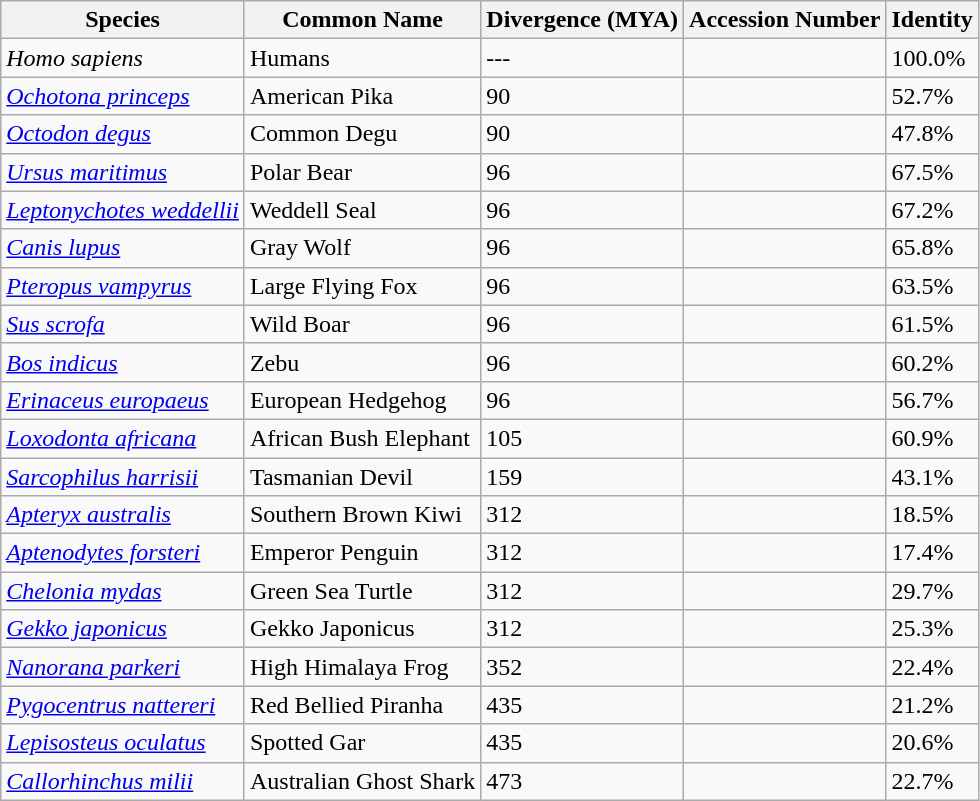<table class="wikitable">
<tr>
<th>Species</th>
<th>Common Name</th>
<th>Divergence (MYA)</th>
<th>Accession Number</th>
<th>Identity</th>
</tr>
<tr>
<td><em>Homo sapiens</em></td>
<td>Humans</td>
<td>---</td>
<td></td>
<td>100.0%</td>
</tr>
<tr>
<td><em><a href='#'>Ochotona princeps</a></em></td>
<td>American Pika</td>
<td>90</td>
<td></td>
<td>52.7%</td>
</tr>
<tr>
<td><em><a href='#'>Octodon degus</a></em></td>
<td>Common Degu</td>
<td>90</td>
<td></td>
<td>47.8%</td>
</tr>
<tr>
<td><em><a href='#'>Ursus maritimus</a></em></td>
<td>Polar Bear</td>
<td>96</td>
<td></td>
<td>67.5%</td>
</tr>
<tr>
<td><em><a href='#'>Leptonychotes weddellii</a></em></td>
<td>Weddell Seal</td>
<td>96</td>
<td></td>
<td>67.2%</td>
</tr>
<tr>
<td><em><a href='#'>Canis lupus</a></em></td>
<td>Gray Wolf</td>
<td>96</td>
<td></td>
<td>65.8%</td>
</tr>
<tr>
<td><em><a href='#'>Pteropus vampyrus</a></em></td>
<td>Large Flying Fox</td>
<td>96</td>
<td></td>
<td>63.5%</td>
</tr>
<tr>
<td><em><a href='#'>Sus scrofa</a></em></td>
<td>Wild Boar</td>
<td>96</td>
<td></td>
<td>61.5%</td>
</tr>
<tr>
<td><em><a href='#'>Bos indicus</a></em></td>
<td>Zebu</td>
<td>96</td>
<td></td>
<td>60.2%</td>
</tr>
<tr>
<td><em><a href='#'>Erinaceus europaeus</a></em></td>
<td>European Hedgehog</td>
<td>96</td>
<td></td>
<td>56.7%</td>
</tr>
<tr>
<td><em><a href='#'>Loxodonta africana</a></em></td>
<td>African Bush Elephant</td>
<td>105</td>
<td></td>
<td>60.9%</td>
</tr>
<tr>
<td><em><a href='#'>Sarcophilus harrisii</a></em></td>
<td>Tasmanian Devil</td>
<td>159</td>
<td></td>
<td>43.1%</td>
</tr>
<tr>
<td><em><a href='#'>Apteryx australis</a></em></td>
<td>Southern Brown Kiwi</td>
<td>312</td>
<td></td>
<td>18.5%</td>
</tr>
<tr>
<td><em><a href='#'>Aptenodytes forsteri</a></em></td>
<td>Emperor Penguin</td>
<td>312</td>
<td></td>
<td>17.4%</td>
</tr>
<tr>
<td><em><a href='#'>Chelonia mydas</a></em></td>
<td>Green Sea Turtle</td>
<td>312</td>
<td></td>
<td>29.7%</td>
</tr>
<tr>
<td><em><a href='#'>Gekko japonicus</a></em></td>
<td>Gekko Japonicus</td>
<td>312</td>
<td></td>
<td>25.3%</td>
</tr>
<tr>
<td><em><a href='#'>Nanorana parkeri</a></em></td>
<td>High Himalaya Frog</td>
<td>352</td>
<td></td>
<td>22.4%</td>
</tr>
<tr>
<td><em><a href='#'>Pygocentrus nattereri</a></em></td>
<td>Red Bellied Piranha</td>
<td>435</td>
<td></td>
<td>21.2%</td>
</tr>
<tr>
<td><em><a href='#'>Lepisosteus oculatus</a></em></td>
<td>Spotted Gar</td>
<td>435</td>
<td></td>
<td>20.6%</td>
</tr>
<tr>
<td><em><a href='#'>Callorhinchus milii</a></em></td>
<td>Australian Ghost Shark</td>
<td>473</td>
<td></td>
<td>22.7%</td>
</tr>
</table>
